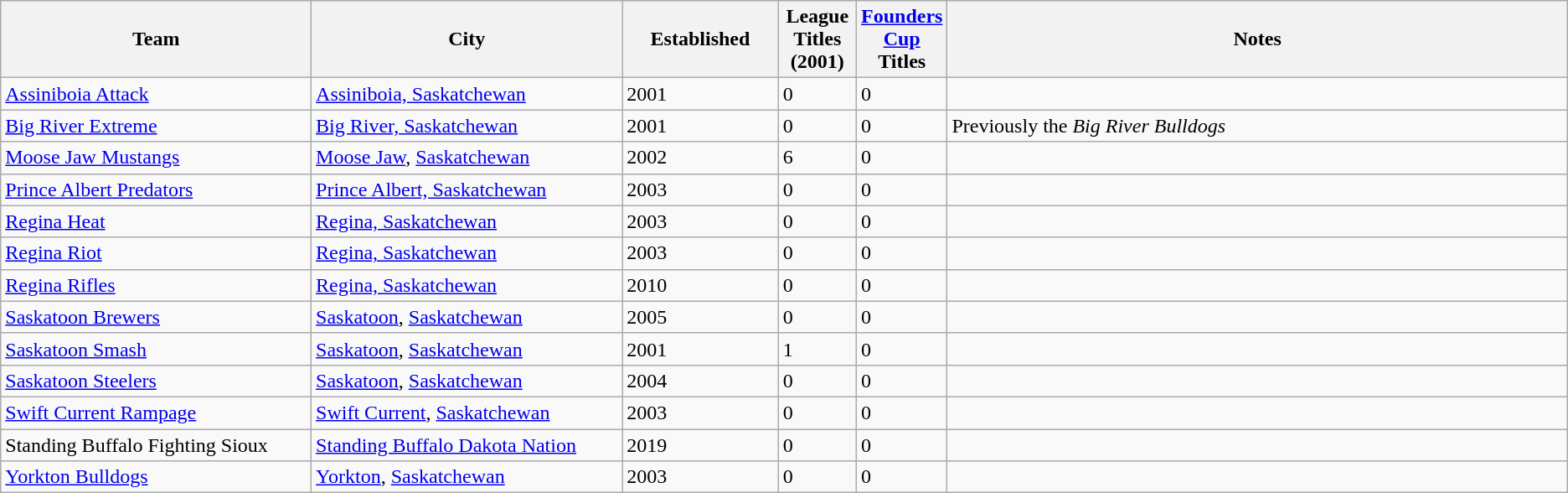<table class="wikitable sortable">
<tr>
<th bgcolor="#DDDDFF" width="20%">Team</th>
<th bgcolor="#DDDDFF" width="20%">City</th>
<th bgcolor="#DDDDFF" width="10%">Established</th>
<th bgcolor="#DDDDFF" width="5%">League Titles (2001)</th>
<th bgcolor="#DDDDFF" width="5%"><a href='#'>Founders Cup</a> Titles</th>
<th bgcolor="#DDDDFF" width="40%" class="unsortable">Notes</th>
</tr>
<tr>
<td><a href='#'>Assiniboia Attack</a></td>
<td><a href='#'>Assiniboia, Saskatchewan</a></td>
<td>2001</td>
<td>0</td>
<td>0</td>
<td></td>
</tr>
<tr>
<td><a href='#'>Big River Extreme</a></td>
<td><a href='#'>Big River, Saskatchewan</a></td>
<td>2001</td>
<td>0</td>
<td>0</td>
<td>Previously the <em>Big River Bulldogs</em></td>
</tr>
<tr>
<td><a href='#'>Moose Jaw Mustangs</a></td>
<td><a href='#'>Moose Jaw</a>, <a href='#'>Saskatchewan</a></td>
<td>2002</td>
<td>6</td>
<td>0</td>
<td></td>
</tr>
<tr>
<td><a href='#'>Prince Albert Predators</a></td>
<td><a href='#'>Prince Albert, Saskatchewan</a></td>
<td>2003</td>
<td>0</td>
<td>0</td>
<td></td>
</tr>
<tr>
<td><a href='#'>Regina Heat</a></td>
<td><a href='#'>Regina, Saskatchewan</a></td>
<td>2003</td>
<td>0</td>
<td>0</td>
<td></td>
</tr>
<tr>
<td><a href='#'>Regina Riot</a></td>
<td><a href='#'>Regina, Saskatchewan</a></td>
<td>2003</td>
<td>0</td>
<td>0</td>
<td></td>
</tr>
<tr>
<td><a href='#'>Regina Rifles</a></td>
<td><a href='#'>Regina, Saskatchewan</a></td>
<td>2010</td>
<td>0</td>
<td>0</td>
<td></td>
</tr>
<tr>
<td><a href='#'>Saskatoon Brewers</a></td>
<td><a href='#'>Saskatoon</a>, <a href='#'>Saskatchewan</a></td>
<td>2005</td>
<td>0</td>
<td>0</td>
<td></td>
</tr>
<tr>
<td><a href='#'>Saskatoon Smash</a></td>
<td><a href='#'>Saskatoon</a>, <a href='#'>Saskatchewan</a></td>
<td>2001</td>
<td>1</td>
<td>0</td>
<td></td>
</tr>
<tr>
<td><a href='#'>Saskatoon Steelers</a></td>
<td><a href='#'>Saskatoon</a>, <a href='#'>Saskatchewan</a></td>
<td>2004</td>
<td>0</td>
<td>0</td>
<td></td>
</tr>
<tr>
<td><a href='#'>Swift Current Rampage</a></td>
<td><a href='#'>Swift Current</a>, <a href='#'>Saskatchewan</a></td>
<td>2003</td>
<td>0</td>
<td>0</td>
<td></td>
</tr>
<tr>
<td>Standing Buffalo Fighting Sioux</td>
<td><a href='#'>Standing Buffalo Dakota Nation</a></td>
<td>2019</td>
<td>0</td>
<td>0</td>
<td></td>
</tr>
<tr>
<td><a href='#'>Yorkton Bulldogs</a></td>
<td><a href='#'>Yorkton</a>, <a href='#'>Saskatchewan</a></td>
<td>2003</td>
<td>0</td>
<td>0</td>
<td></td>
</tr>
</table>
